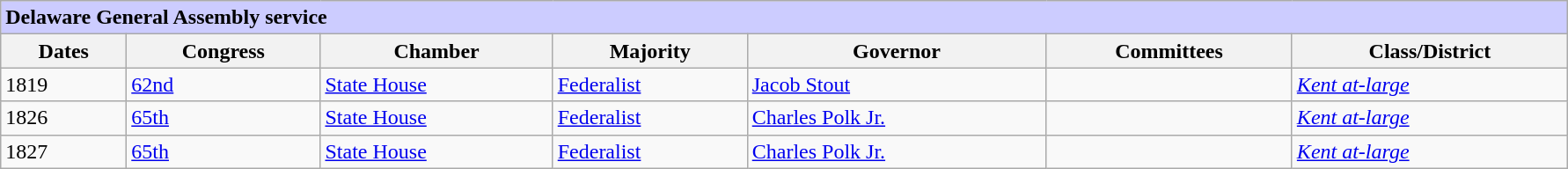<table class=wikitable style="width: 94%" style="text-align: center;" align="center">
<tr>
<td colspan=7 style="background: #ccccff;"><strong>Delaware General Assembly service</strong></td>
</tr>
<tr>
<th>Dates</th>
<th>Congress</th>
<th>Chamber</th>
<th>Majority</th>
<th>Governor</th>
<th>Committees</th>
<th>Class/District</th>
</tr>
<tr>
<td>1819</td>
<td><a href='#'>62nd</a></td>
<td><a href='#'>State House</a></td>
<td><a href='#'>Federalist</a></td>
<td><a href='#'>Jacob Stout</a></td>
<td></td>
<td><a href='#'><em>Kent at-large</em></a></td>
</tr>
<tr>
<td>1826</td>
<td><a href='#'>65th</a></td>
<td><a href='#'>State House</a></td>
<td><a href='#'>Federalist</a></td>
<td><a href='#'>Charles Polk Jr.</a></td>
<td></td>
<td><a href='#'><em>Kent at-large</em></a></td>
</tr>
<tr>
<td>1827</td>
<td><a href='#'>65th</a></td>
<td><a href='#'>State House</a></td>
<td><a href='#'>Federalist</a></td>
<td><a href='#'>Charles Polk Jr.</a></td>
<td></td>
<td><a href='#'><em>Kent at-large</em></a></td>
</tr>
</table>
